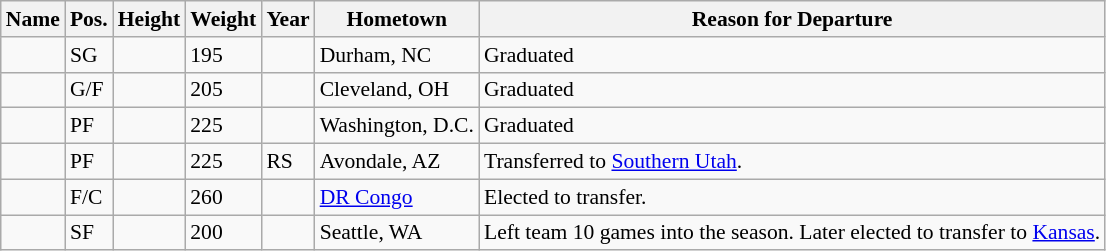<table class="wikitable sortable" style="font-size:90%;" border="1">
<tr>
<th>Name</th>
<th>Pos.</th>
<th>Height</th>
<th>Weight</th>
<th>Year</th>
<th>Hometown</th>
<th ! class="unsortable">Reason for Departure</th>
</tr>
<tr>
<td></td>
<td>SG</td>
<td></td>
<td>195</td>
<td></td>
<td>Durham, NC</td>
<td>Graduated</td>
</tr>
<tr>
<td></td>
<td>G/F</td>
<td></td>
<td>205</td>
<td></td>
<td>Cleveland, OH</td>
<td>Graduated</td>
</tr>
<tr>
<td></td>
<td>PF</td>
<td></td>
<td>225</td>
<td></td>
<td>Washington, D.C.</td>
<td>Graduated</td>
</tr>
<tr>
<td></td>
<td>PF</td>
<td></td>
<td>225</td>
<td>RS </td>
<td>Avondale, AZ</td>
<td>Transferred to <a href='#'>Southern Utah</a>.</td>
</tr>
<tr>
<td></td>
<td>F/C</td>
<td></td>
<td>260</td>
<td></td>
<td><a href='#'>DR Congo</a></td>
<td>Elected to transfer.</td>
</tr>
<tr>
<td></td>
<td>SF</td>
<td></td>
<td>200</td>
<td></td>
<td>Seattle, WA</td>
<td>Left team 10 games into the season. Later elected to transfer to <a href='#'>Kansas</a>.</td>
</tr>
</table>
